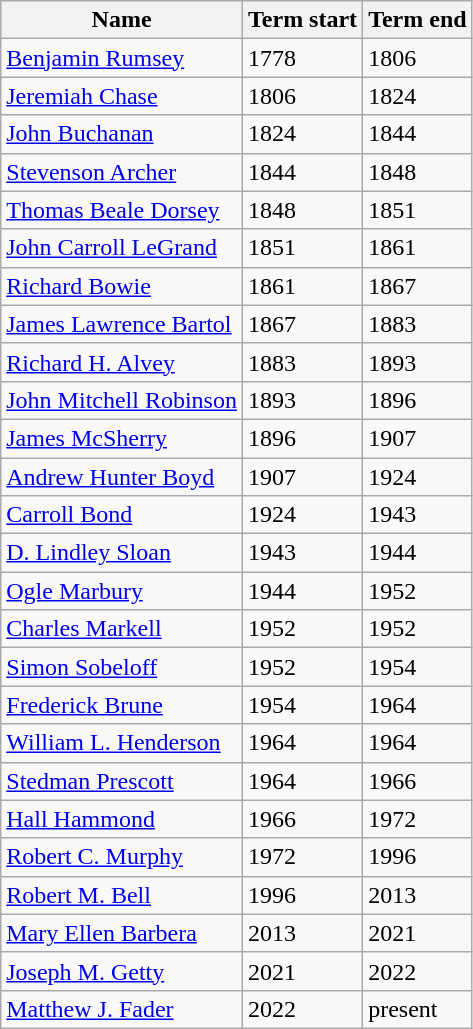<table class="wikitable">
<tr>
<th>Name</th>
<th>Term start</th>
<th>Term end</th>
</tr>
<tr>
<td><a href='#'>Benjamin Rumsey</a></td>
<td>1778</td>
<td>1806</td>
</tr>
<tr>
<td><a href='#'>Jeremiah Chase</a></td>
<td>1806</td>
<td>1824</td>
</tr>
<tr>
<td><a href='#'>John Buchanan</a></td>
<td>1824</td>
<td>1844</td>
</tr>
<tr>
<td><a href='#'>Stevenson Archer</a></td>
<td>1844</td>
<td>1848</td>
</tr>
<tr>
<td><a href='#'>Thomas Beale Dorsey</a></td>
<td>1848</td>
<td>1851</td>
</tr>
<tr>
<td><a href='#'>John Carroll LeGrand</a></td>
<td>1851</td>
<td>1861</td>
</tr>
<tr>
<td><a href='#'>Richard Bowie</a></td>
<td>1861</td>
<td>1867</td>
</tr>
<tr>
<td><a href='#'>James Lawrence Bartol</a></td>
<td>1867</td>
<td>1883</td>
</tr>
<tr>
<td><a href='#'>Richard H. Alvey</a></td>
<td>1883</td>
<td>1893</td>
</tr>
<tr>
<td><a href='#'>John Mitchell Robinson</a></td>
<td>1893</td>
<td>1896</td>
</tr>
<tr>
<td><a href='#'>James McSherry</a></td>
<td>1896</td>
<td>1907</td>
</tr>
<tr>
<td><a href='#'>Andrew Hunter Boyd</a></td>
<td>1907</td>
<td>1924</td>
</tr>
<tr>
<td><a href='#'>Carroll Bond</a></td>
<td>1924</td>
<td>1943</td>
</tr>
<tr>
<td><a href='#'>D. Lindley Sloan</a></td>
<td>1943</td>
<td>1944</td>
</tr>
<tr>
<td><a href='#'>Ogle Marbury</a></td>
<td>1944</td>
<td>1952</td>
</tr>
<tr>
<td><a href='#'>Charles Markell</a></td>
<td>1952</td>
<td>1952</td>
</tr>
<tr>
<td><a href='#'>Simon Sobeloff</a></td>
<td>1952</td>
<td>1954</td>
</tr>
<tr>
<td><a href='#'>Frederick Brune</a></td>
<td>1954</td>
<td>1964</td>
</tr>
<tr>
<td><a href='#'>William L. Henderson</a></td>
<td>1964</td>
<td>1964</td>
</tr>
<tr>
<td><a href='#'>Stedman Prescott</a></td>
<td>1964</td>
<td>1966</td>
</tr>
<tr>
<td><a href='#'>Hall Hammond</a></td>
<td>1966</td>
<td>1972</td>
</tr>
<tr>
<td><a href='#'>Robert C. Murphy</a></td>
<td>1972</td>
<td>1996</td>
</tr>
<tr>
<td><a href='#'>Robert M. Bell</a></td>
<td>1996</td>
<td>2013</td>
</tr>
<tr>
<td><a href='#'>Mary Ellen Barbera</a></td>
<td>2013</td>
<td>2021</td>
</tr>
<tr>
<td><a href='#'>Joseph M. Getty</a></td>
<td>2021</td>
<td>2022</td>
</tr>
<tr>
<td><a href='#'>Matthew J. Fader</a></td>
<td>2022</td>
<td>present</td>
</tr>
</table>
